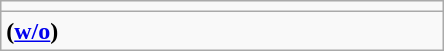<table class="wikitable">
<tr>
<td style="width:18em"></td>
</tr>
<tr>
<td style="width:18em"><strong> (<a href='#'>w/o</a>)</strong></td>
</tr>
</table>
